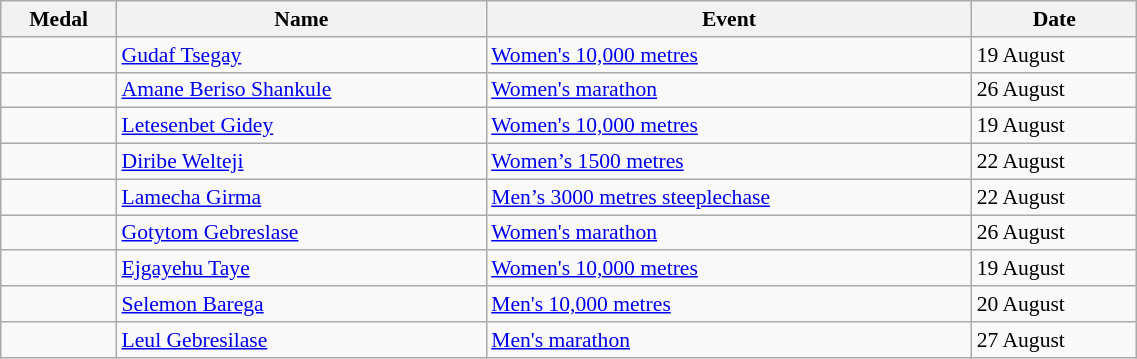<table class="wikitable" style="font-size:90%" width=60%>
<tr>
<th>Medal</th>
<th>Name</th>
<th>Event</th>
<th>Date</th>
</tr>
<tr>
<td></td>
<td><a href='#'>Gudaf Tsegay</a></td>
<td><a href='#'>Women's 10,000 metres</a></td>
<td>19 August</td>
</tr>
<tr>
<td></td>
<td><a href='#'>Amane Beriso Shankule</a></td>
<td><a href='#'>Women's marathon</a></td>
<td>26 August</td>
</tr>
<tr>
<td></td>
<td><a href='#'>Letesenbet Gidey</a></td>
<td><a href='#'>Women's 10,000 metres</a></td>
<td>19 August</td>
</tr>
<tr>
<td></td>
<td><a href='#'>Diribe Welteji</a></td>
<td><a href='#'>Women’s 1500 metres</a></td>
<td>22 August</td>
</tr>
<tr>
<td></td>
<td><a href='#'>Lamecha Girma</a></td>
<td><a href='#'>Men’s 3000 metres steeplechase</a></td>
<td>22 August</td>
</tr>
<tr>
<td></td>
<td><a href='#'>Gotytom Gebreslase</a></td>
<td><a href='#'>Women's marathon</a></td>
<td>26 August</td>
</tr>
<tr>
<td></td>
<td><a href='#'>Ejgayehu Taye</a></td>
<td><a href='#'>Women's 10,000 metres</a></td>
<td>19 August</td>
</tr>
<tr>
<td></td>
<td><a href='#'>Selemon Barega</a></td>
<td><a href='#'>Men's 10,000 metres</a></td>
<td>20 August</td>
</tr>
<tr>
<td></td>
<td><a href='#'>Leul Gebresilase</a></td>
<td><a href='#'>Men's marathon</a></td>
<td>27 August</td>
</tr>
</table>
